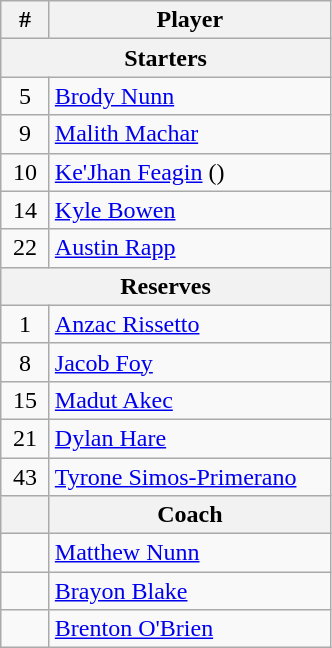<table class="wikitable" style="text-align:center">
<tr>
<th scope="col" width="25px">#</th>
<th scope="col" width="180px">Player</th>
</tr>
<tr>
<th scope="col" colspan="2">Starters</th>
</tr>
<tr>
<td>5</td>
<td style="text-align:left"><a href='#'>Brody Nunn</a></td>
</tr>
<tr>
<td>9</td>
<td style="text-align:left"><a href='#'>Malith Machar</a></td>
</tr>
<tr>
<td>10</td>
<td style="text-align:left"><a href='#'>Ke'Jhan Feagin</a> ()</td>
</tr>
<tr>
<td>14</td>
<td style="text-align:left"><a href='#'>Kyle Bowen</a></td>
</tr>
<tr>
<td>22</td>
<td style="text-align:left"><a href='#'>Austin Rapp</a></td>
</tr>
<tr>
<th scope="col" colspan="2">Reserves</th>
</tr>
<tr>
<td>1</td>
<td style="text-align:left"><a href='#'>Anzac Rissetto</a></td>
</tr>
<tr>
<td>8</td>
<td style="text-align:left"><a href='#'>Jacob Foy</a></td>
</tr>
<tr>
<td>15</td>
<td style="text-align:left"><a href='#'>Madut Akec</a></td>
</tr>
<tr>
<td>21</td>
<td style="text-align:left"><a href='#'>Dylan Hare</a></td>
</tr>
<tr>
<td>43</td>
<td style="text-align:left"><a href='#'>Tyrone Simos-Primerano</a></td>
</tr>
<tr>
<th scope="col" width="25px"></th>
<th scope="col" width="180px">Coach</th>
</tr>
<tr>
<td></td>
<td style="text-align:left"><a href='#'>Matthew Nunn</a></td>
</tr>
<tr>
<td></td>
<td style="text-align:left"><a href='#'>Brayon Blake</a></td>
</tr>
<tr>
<td></td>
<td style="text-align:left"><a href='#'>Brenton O'Brien</a></td>
</tr>
</table>
